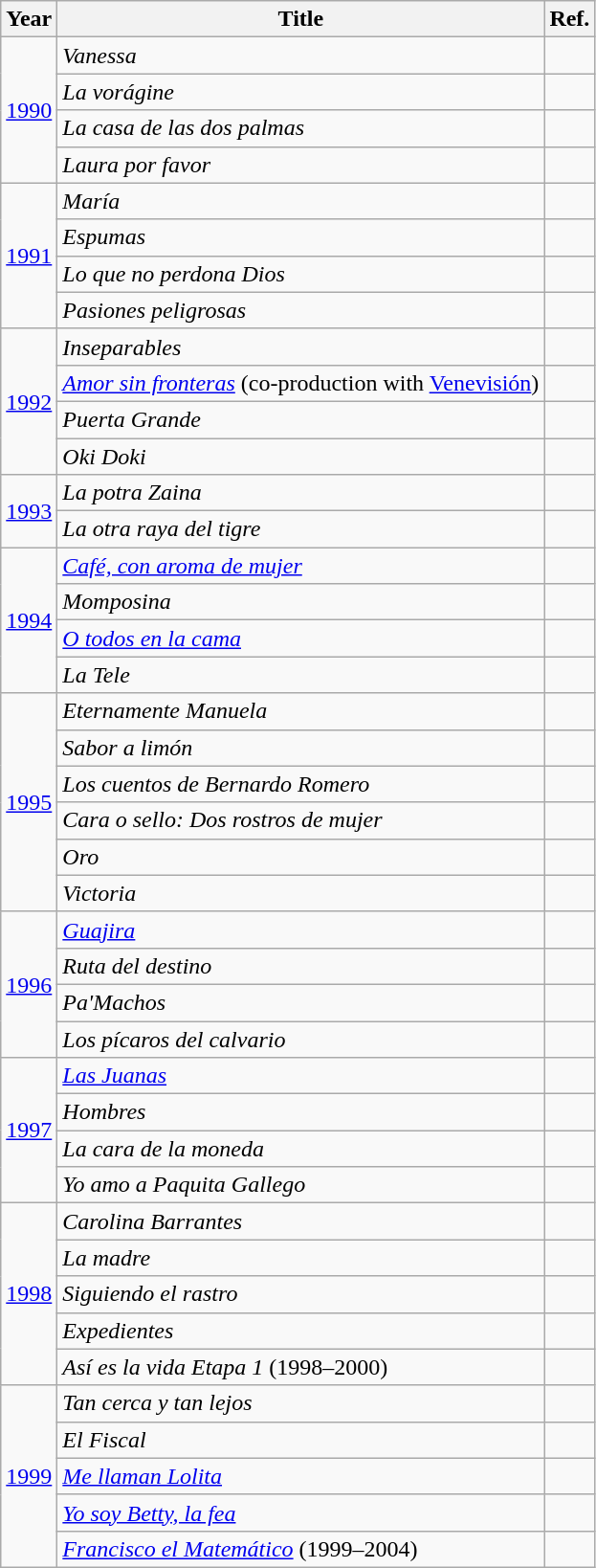<table class="wikitable sortable">
<tr>
<th>Year</th>
<th>Title</th>
<th>Ref.</th>
</tr>
<tr>
<td rowspan="4"><a href='#'>1990</a></td>
<td><em>Vanessa</em></td>
<td></td>
</tr>
<tr>
<td><em>La vorágine</em></td>
<td></td>
</tr>
<tr>
<td><em>La casa de las dos palmas</em></td>
<td></td>
</tr>
<tr>
<td><em>Laura por favor</em></td>
<td></td>
</tr>
<tr>
<td rowspan="4"><a href='#'>1991</a></td>
<td><em>María</em></td>
<td></td>
</tr>
<tr>
<td><em>Espumas</em></td>
<td></td>
</tr>
<tr>
<td><em>Lo que no perdona Dios</em></td>
<td></td>
</tr>
<tr>
<td><em>Pasiones peligrosas</em></td>
<td></td>
</tr>
<tr>
<td rowspan="4"><a href='#'>1992</a></td>
<td><em>Inseparables</em></td>
<td></td>
</tr>
<tr>
<td><em><a href='#'>Amor sin fronteras</a></em> (co-production with <a href='#'>Venevisión</a>)</td>
<td></td>
</tr>
<tr>
<td><em>Puerta Grande</em></td>
<td></td>
</tr>
<tr>
<td><em>Oki Doki</em></td>
<td></td>
</tr>
<tr>
<td rowspan="2"><a href='#'>1993</a></td>
<td><em>La potra Zaina</em></td>
<td></td>
</tr>
<tr>
<td><em>La otra raya del tigre</em></td>
<td></td>
</tr>
<tr>
<td rowspan="4"><a href='#'>1994</a></td>
<td><em><a href='#'>Café, con aroma de mujer</a></em></td>
<td></td>
</tr>
<tr>
<td><em>Momposina</em></td>
<td></td>
</tr>
<tr>
<td><em><a href='#'>O todos en la cama</a></em></td>
<td></td>
</tr>
<tr>
<td><em>La Tele</em></td>
<td></td>
</tr>
<tr>
<td rowspan="6"><a href='#'>1995</a></td>
<td><em>Eternamente Manuela</em></td>
<td></td>
</tr>
<tr>
<td><em>Sabor a limón</em></td>
<td></td>
</tr>
<tr>
<td><em>Los cuentos de Bernardo Romero</em></td>
<td></td>
</tr>
<tr>
<td><em>Cara o sello: Dos rostros de mujer</em></td>
<td></td>
</tr>
<tr>
<td><em>Oro</em></td>
<td></td>
</tr>
<tr>
<td><em>Victoria</em></td>
<td></td>
</tr>
<tr>
<td rowspan="4"><a href='#'>1996</a></td>
<td><em><a href='#'>Guajira</a></em></td>
<td></td>
</tr>
<tr>
<td><em>Ruta del destino</em></td>
<td></td>
</tr>
<tr>
<td><em>Pa'Machos</em></td>
<td></td>
</tr>
<tr>
<td><em>Los pícaros del calvario</em></td>
<td></td>
</tr>
<tr>
<td rowspan="4"><a href='#'>1997</a></td>
<td><em><a href='#'>Las Juanas</a></em></td>
<td></td>
</tr>
<tr>
<td><em>Hombres</em></td>
<td></td>
</tr>
<tr>
<td><em>La cara de la moneda</em></td>
<td></td>
</tr>
<tr>
<td><em>Yo amo a Paquita Gallego</em></td>
<td></td>
</tr>
<tr>
<td rowspan="5"><a href='#'>1998</a></td>
<td><em>Carolina Barrantes</em></td>
<td></td>
</tr>
<tr>
<td><em>La madre</em></td>
<td></td>
</tr>
<tr>
<td><em>Siguiendo el rastro</em></td>
<td></td>
</tr>
<tr>
<td><em>Expedientes</em></td>
<td></td>
</tr>
<tr>
<td><em>Así es la vida Etapa 1</em> (1998–2000)</td>
<td></td>
</tr>
<tr>
<td rowspan="5"><a href='#'>1999</a></td>
<td><em>Tan cerca y tan lejos</em></td>
<td></td>
</tr>
<tr>
<td><em>El Fiscal</em></td>
<td></td>
</tr>
<tr>
<td><em><a href='#'>Me llaman Lolita</a></em></td>
<td></td>
</tr>
<tr>
<td><em><a href='#'>Yo soy Betty, la fea</a></em></td>
<td></td>
</tr>
<tr>
<td><em><a href='#'>Francisco el Matemático</a></em> (1999–2004)</td>
<td></td>
</tr>
</table>
